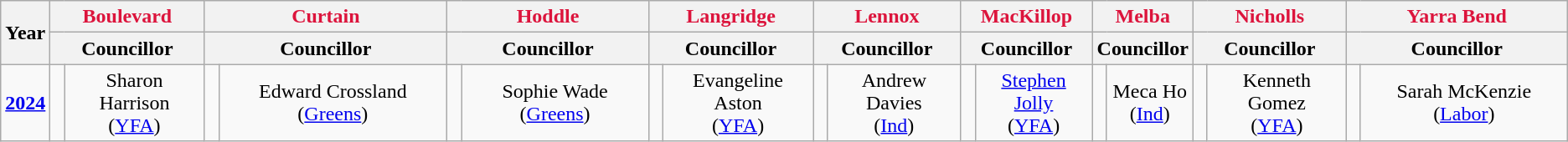<table class="wikitable">
<tr>
<th rowspan="2">Year</th>
<th style="color:crimson"; colspan="2">Boulevard</th>
<th style="color:crimson"; colspan="2">Curtain</th>
<th style="color:crimson"; colspan="2">Hoddle</th>
<th style="color:crimson"; colspan="2">Langridge</th>
<th style="color:crimson"; colspan="2">Lennox</th>
<th style="color:crimson"; colspan="2">MacKillop</th>
<th style="color:crimson"; colspan="2">Melba</th>
<th style="color:crimson"; colspan="2">Nicholls</th>
<th style="color:crimson"; colspan="2">Yarra Bend</th>
</tr>
<tr>
<th colspan="2">Councillor</th>
<th colspan="2">Councillor</th>
<th colspan="2">Councillor</th>
<th colspan="2">Councillor</th>
<th colspan="2">Councillor</th>
<th colspan="2">Councillor</th>
<th colspan="2">Councillor</th>
<th colspan="2">Councillor</th>
<th colspan="2">Councillor</th>
</tr>
<tr>
<td><strong><a href='#'>2024</a></strong></td>
<td rowspan="1" width="1px" > </td>
<td rowspan="1"; align="center">Sharon Harrison<br>(<a href='#'>YFA</a>)</td>
<td rowspan="1" width="1px" > </td>
<td rowspan="1"; align="center">Edward Crossland (<a href='#'>Greens</a>)</td>
<td rowspan="1" width="1px" > </td>
<td rowspan="1"; align="center">Sophie Wade (<a href='#'>Greens</a>)</td>
<td rowspan="1" width="1px" > </td>
<td rowspan="1"; align="center">Evangeline Aston<br>(<a href='#'>YFA</a>)</td>
<td rowspan="1" width="1px" > </td>
<td rowspan="1"; align="center">Andrew Davies<br>(<a href='#'>Ind</a>)</td>
<td rowspan="1" width="1px" > </td>
<td rowspan="1"; align="center"><a href='#'>Stephen Jolly</a><br>(<a href='#'>YFA</a>)</td>
<td rowspan="1" width="1px" > </td>
<td rowspan="1"; align="center">Meca Ho<br>(<a href='#'>Ind</a>)</td>
<td rowspan="1" width="1px" > </td>
<td rowspan="1"; align="center">Kenneth Gomez<br>(<a href='#'>YFA</a>)</td>
<td rowspan="1" width="1px" > </td>
<td rowspan="1"; align="center">Sarah McKenzie (<a href='#'>Labor</a>)</td>
</tr>
</table>
